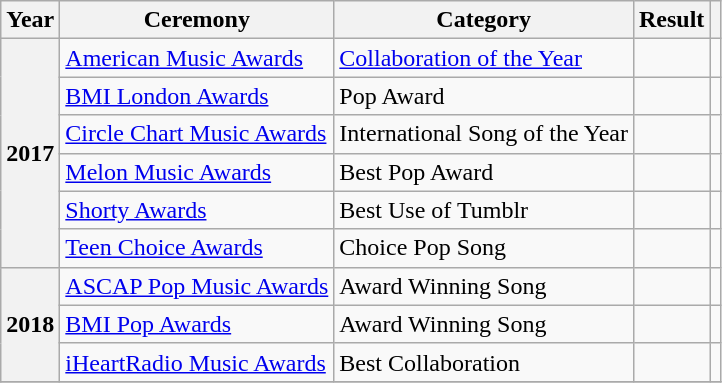<table class="wikitable plainrowheaders">
<tr>
<th scope="col">Year</th>
<th scope="col">Ceremony</th>
<th scope="col">Category</th>
<th scope="col">Result</th>
<th scope="col"></th>
</tr>
<tr>
<th scope="row" rowspan="6">2017</th>
<td><a href='#'>American Music Awards</a></td>
<td><a href='#'>Collaboration of the Year</a></td>
<td></td>
<td style="text-align:center;"></td>
</tr>
<tr>
<td><a href='#'>BMI London Awards</a></td>
<td>Pop Award</td>
<td></td>
<td style="text-align:center;"></td>
</tr>
<tr>
<td><a href='#'>Circle Chart Music Awards</a></td>
<td>International Song of the Year</td>
<td></td>
<td style="text-align:center;"></td>
</tr>
<tr>
<td><a href='#'>Melon Music Awards</a></td>
<td>Best Pop Award</td>
<td></td>
<td style="text-align:center;"></td>
</tr>
<tr>
<td><a href='#'>Shorty Awards</a></td>
<td>Best Use of Tumblr</td>
<td></td>
<td style="text-align:center;"></td>
</tr>
<tr>
<td><a href='#'>Teen Choice Awards</a></td>
<td>Choice Pop Song</td>
<td></td>
<td style="text-align:center;"></td>
</tr>
<tr>
<th scope="row" rowspan="3">2018</th>
<td><a href='#'>ASCAP Pop Music Awards</a></td>
<td>Award Winning Song</td>
<td></td>
<td style="text-align:center;"></td>
</tr>
<tr>
<td><a href='#'>BMI Pop Awards</a></td>
<td>Award Winning Song</td>
<td></td>
<td style="text-align:center;"></td>
</tr>
<tr>
<td><a href='#'>iHeartRadio Music Awards</a></td>
<td>Best Collaboration</td>
<td></td>
<td style="text-align:center;"></td>
</tr>
<tr>
</tr>
</table>
